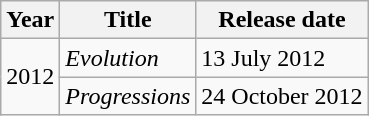<table class="wikitable">
<tr>
<th>Year</th>
<th>Title</th>
<th>Release date</th>
</tr>
<tr>
<td rowspan="2">2012</td>
<td><em>Evolution</em></td>
<td>13 July 2012</td>
</tr>
<tr>
<td><em>Progressions</em></td>
<td>24 October 2012</td>
</tr>
</table>
